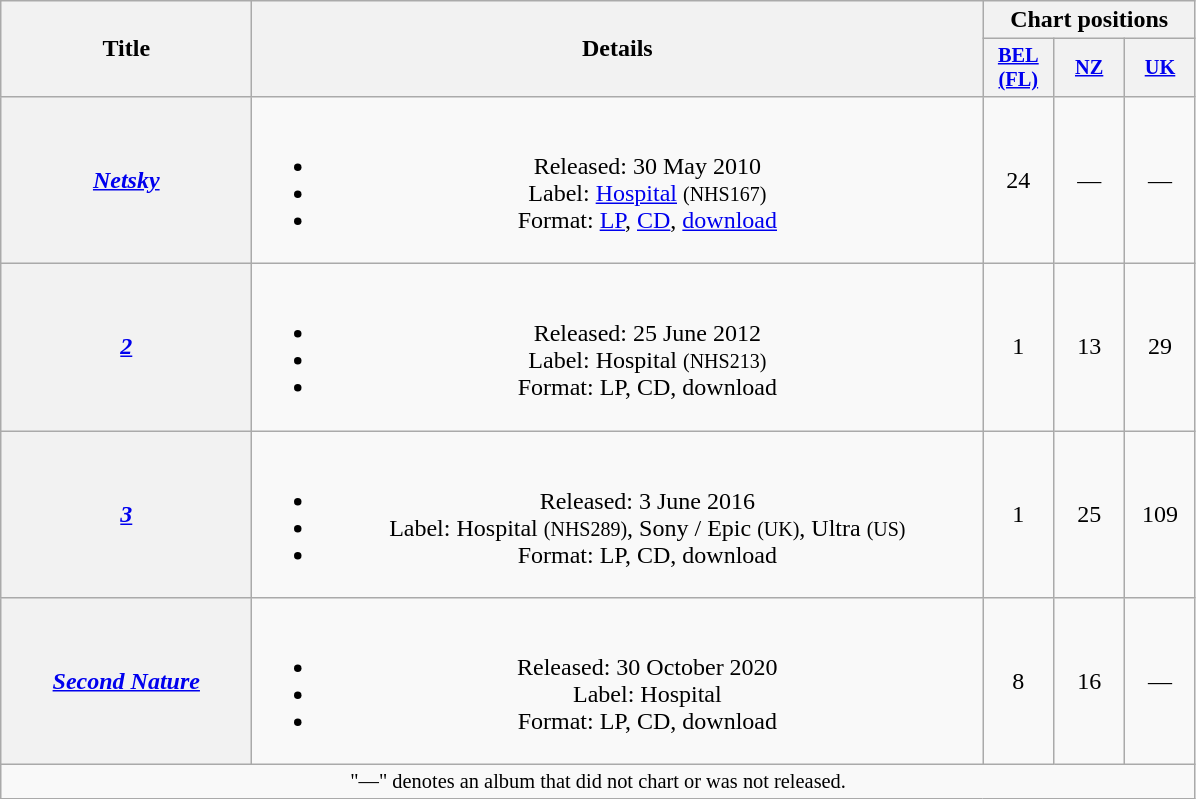<table class="wikitable plainrowheaders" style="text-align:center;">
<tr>
<th scope="col" rowspan="2" style="width:10em;">Title</th>
<th scope="col" rowspan="2" style="width:30em;">Details</th>
<th scope="col" colspan="3">Chart positions</th>
</tr>
<tr>
<th scope="col" style="width:3em;font-size:85%;"><a href='#'>BEL (FL)</a><br></th>
<th scope="col" style="width:3em;font-size:85%;"><a href='#'>NZ</a><br></th>
<th scope="col" style="width:3em;font-size:85%;"><a href='#'>UK</a><br></th>
</tr>
<tr>
<th scope="row"><em><a href='#'>Netsky</a></em></th>
<td><br><ul><li>Released: 30 May 2010</li><li>Label: <a href='#'>Hospital</a> <small>(NHS167)</small></li><li>Format: <a href='#'>LP</a>, <a href='#'>CD</a>, <a href='#'>download</a></li></ul></td>
<td>24</td>
<td>—</td>
<td>—</td>
</tr>
<tr>
<th scope="row"><em><a href='#'>2</a></em></th>
<td><br><ul><li>Released: 25 June 2012</li><li>Label: Hospital <small>(NHS213)</small></li><li>Format: LP, CD, download</li></ul></td>
<td>1</td>
<td>13</td>
<td>29</td>
</tr>
<tr>
<th scope="row"><em><a href='#'>3</a></em></th>
<td><br><ul><li>Released: 3 June 2016</li><li>Label: Hospital <small>(NHS289)</small>, Sony / Epic <small>(UK)</small>, Ultra <small>(US)</small></li><li>Format: LP, CD, download</li></ul></td>
<td>1</td>
<td>25</td>
<td>109</td>
</tr>
<tr>
<th scope="row"><em><a href='#'>Second Nature</a></em></th>
<td><br><ul><li>Released: 30 October 2020</li><li>Label: Hospital</li><li>Format: LP, CD, download</li></ul></td>
<td>8</td>
<td>16</td>
<td>—</td>
</tr>
<tr>
<td colspan="5" style="font-size:85%">"—" denotes an album that did not chart or was not released.</td>
</tr>
</table>
